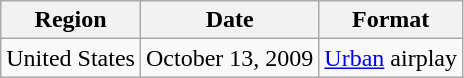<table class="wikitable">
<tr>
<th>Region</th>
<th>Date</th>
<th>Format</th>
</tr>
<tr>
<td>United States</td>
<td>October 13, 2009</td>
<td><a href='#'>Urban</a> airplay</td>
</tr>
</table>
